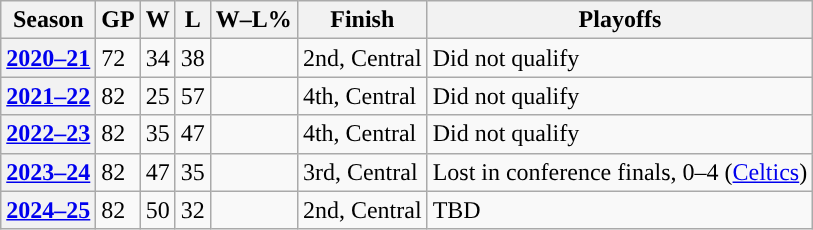<table class="wikitable plainrowheaders">
<tr>
<th scope="col">Season</th>
<th scope="col">GP</th>
<th scope="col">W</th>
<th scope="col">L</th>
<th scope="col">W–L%</th>
<th scope="col">Finish</th>
<th scope="col">Playoffs</th>
</tr>
<tr>
<th scope="row"><a href='#'>2020–21</a></th>
<td>72</td>
<td>34</td>
<td>38</td>
<td></td>
<td>2nd, Central</td>
<td>Did not qualify</td>
</tr>
<tr>
<th scope="row"><a href='#'>2021–22</a></th>
<td>82</td>
<td>25</td>
<td>57</td>
<td></td>
<td>4th, Central</td>
<td>Did not qualify</td>
</tr>
<tr>
<th scope="row"><a href='#'>2022–23</a></th>
<td>82</td>
<td>35</td>
<td>47</td>
<td></td>
<td>4th, Central</td>
<td>Did not qualify</td>
</tr>
<tr>
<th scope="row"><a href='#'>2023–24</a></th>
<td>82</td>
<td>47</td>
<td>35</td>
<td></td>
<td>3rd, Central</td>
<td>Lost in conference finals, 0–4 (<a href='#'>Celtics</a>)</td>
</tr>
<tr>
<th scope="row"><a href='#'>2024–25</a></th>
<td>82</td>
<td>50</td>
<td>32</td>
<td></td>
<td>2nd, Central</td>
<td>TBD</td>
</tr>
</table>
